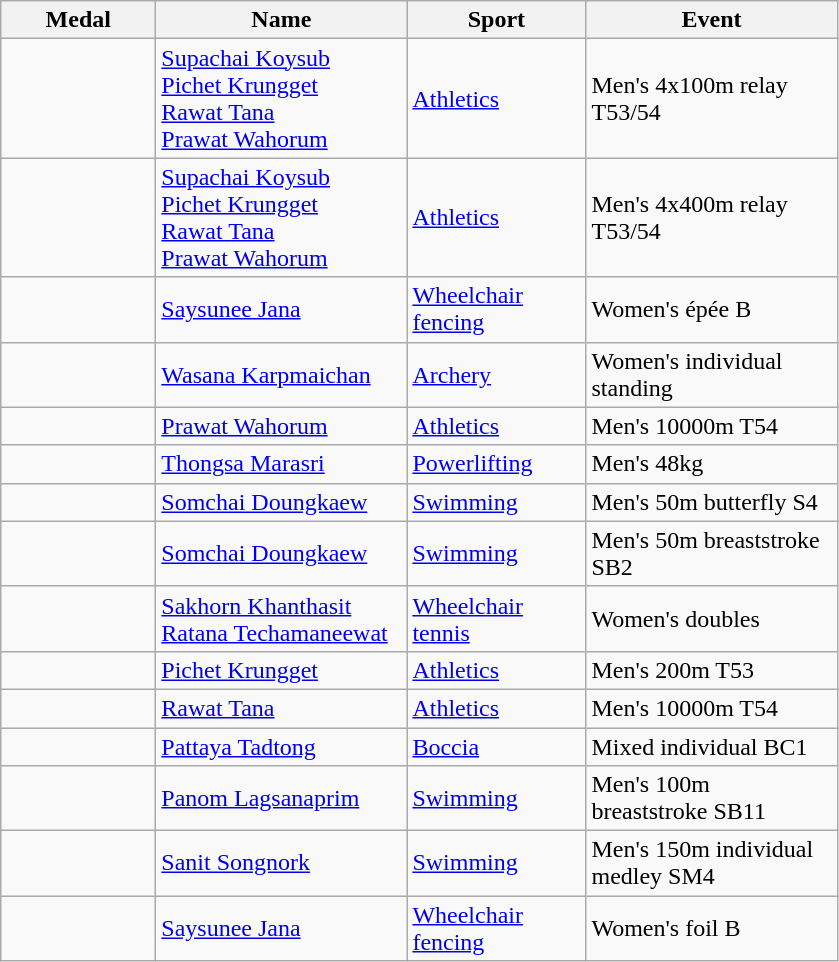<table class="wikitable">
<tr>
<th style="width:6em">Medal</th>
<th style="width:10em">Name</th>
<th style="width:7em">Sport</th>
<th style="width:10em">Event</th>
</tr>
<tr>
<td></td>
<td><a href='#'>Supachai Koysub</a><br> <a href='#'>Pichet Krungget</a><br> <a href='#'>Rawat Tana</a><br> <a href='#'>Prawat Wahorum</a></td>
<td><a href='#'>Athletics</a></td>
<td>Men's 4x100m relay T53/54</td>
</tr>
<tr>
<td></td>
<td><a href='#'>Supachai Koysub</a><br> <a href='#'>Pichet Krungget</a><br> <a href='#'>Rawat Tana</a><br> <a href='#'>Prawat Wahorum</a></td>
<td><a href='#'>Athletics</a></td>
<td>Men's 4x400m relay T53/54</td>
</tr>
<tr>
<td></td>
<td><a href='#'>Saysunee Jana</a></td>
<td><a href='#'>Wheelchair fencing</a></td>
<td>Women's épée B</td>
</tr>
<tr>
<td></td>
<td><a href='#'>Wasana Karpmaichan</a></td>
<td><a href='#'>Archery</a></td>
<td>Women's individual standing</td>
</tr>
<tr>
<td></td>
<td><a href='#'>Prawat Wahorum</a></td>
<td><a href='#'>Athletics</a></td>
<td>Men's 10000m T54</td>
</tr>
<tr>
<td></td>
<td><a href='#'>Thongsa Marasri</a></td>
<td><a href='#'>Powerlifting</a></td>
<td>Men's 48kg</td>
</tr>
<tr>
<td></td>
<td><a href='#'>Somchai Doungkaew</a></td>
<td><a href='#'>Swimming</a></td>
<td>Men's 50m butterfly S4</td>
</tr>
<tr>
<td></td>
<td><a href='#'>Somchai Doungkaew</a></td>
<td><a href='#'>Swimming</a></td>
<td>Men's 50m breaststroke SB2</td>
</tr>
<tr>
<td></td>
<td><a href='#'>Sakhorn Khanthasit</a><br> <a href='#'>Ratana Techamaneewat</a></td>
<td><a href='#'>Wheelchair tennis</a></td>
<td>Women's doubles</td>
</tr>
<tr>
<td></td>
<td><a href='#'>Pichet Krungget</a></td>
<td><a href='#'>Athletics</a></td>
<td>Men's 200m T53</td>
</tr>
<tr>
<td></td>
<td><a href='#'>Rawat Tana</a></td>
<td><a href='#'>Athletics</a></td>
<td>Men's 10000m T54</td>
</tr>
<tr>
<td></td>
<td><a href='#'>Pattaya Tadtong</a></td>
<td><a href='#'>Boccia</a></td>
<td>Mixed individual BC1</td>
</tr>
<tr>
<td></td>
<td><a href='#'>Panom Lagsanaprim</a></td>
<td><a href='#'>Swimming</a></td>
<td>Men's 100m breaststroke SB11</td>
</tr>
<tr>
<td></td>
<td><a href='#'>Sanit Songnork</a></td>
<td><a href='#'>Swimming</a></td>
<td>Men's 150m individual medley SM4</td>
</tr>
<tr>
<td></td>
<td><a href='#'>Saysunee Jana</a></td>
<td><a href='#'>Wheelchair fencing</a></td>
<td>Women's foil B</td>
</tr>
</table>
